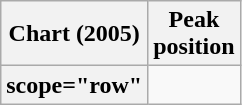<table class="wikitable sortable plainrowheaders" style="text-align:center">
<tr>
<th scope="col">Chart (2005)</th>
<th scope="col">Peak<br>position</th>
</tr>
<tr>
<th>scope="row"</th>
</tr>
</table>
